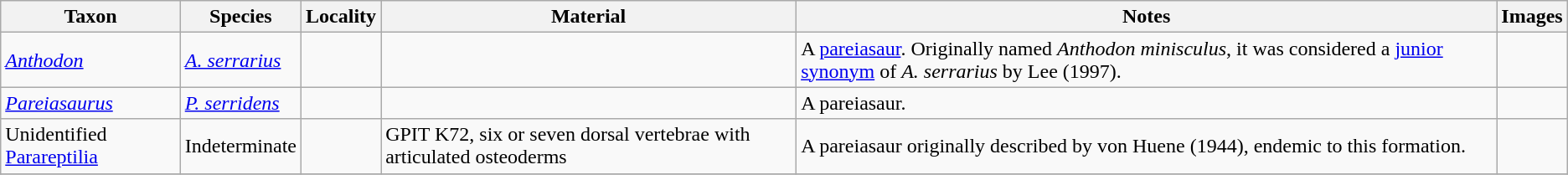<table class="wikitable sortable">
<tr>
<th>Taxon</th>
<th>Species</th>
<th>Locality</th>
<th class="unsortable">Material</th>
<th class="unsortable">Notes</th>
<th class="unsortable">Images</th>
</tr>
<tr>
<td><em><a href='#'>Anthodon</a></em></td>
<td><em><a href='#'>A. serrarius</a></em></td>
<td></td>
<td></td>
<td>A <a href='#'>pareiasaur</a>. Originally named <em>Anthodon minisculus</em>, it was considered a <a href='#'>junior synonym</a> of <em>A. serrarius</em> by Lee (1997).</td>
<td></td>
</tr>
<tr>
<td><em><a href='#'>Pareiasaurus</a></em></td>
<td><em><a href='#'>P. serridens</a></em></td>
<td></td>
<td></td>
<td>A pareiasaur.</td>
<td></td>
</tr>
<tr>
<td>Unidentified <a href='#'>Parareptilia</a></td>
<td>Indeterminate</td>
<td></td>
<td>GPIT K72, six or seven dorsal vertebrae with articulated osteoderms</td>
<td>A pareiasaur originally described by von Huene (1944), endemic to this formation.</td>
<td></td>
</tr>
<tr>
</tr>
</table>
